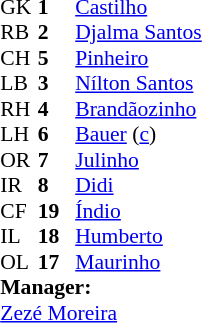<table cellspacing="0" cellpadding="0" style="font-size:90%; margin:auto;">
<tr>
<th width=25></th>
<th width=25></th>
</tr>
<tr>
<td>GK</td>
<td><strong>1</strong></td>
<td><a href='#'>Castilho</a></td>
</tr>
<tr>
<td>RB</td>
<td><strong>2</strong></td>
<td><a href='#'>Djalma Santos</a></td>
</tr>
<tr>
<td>CH</td>
<td><strong>5</strong></td>
<td><a href='#'>Pinheiro</a></td>
</tr>
<tr>
<td>LB</td>
<td><strong>3</strong></td>
<td><a href='#'>Nílton Santos</a></td>
<td></td>
</tr>
<tr>
<td>RH</td>
<td><strong>4</strong></td>
<td><a href='#'>Brandãozinho</a></td>
</tr>
<tr>
<td>LH</td>
<td><strong>6</strong></td>
<td><a href='#'>Bauer</a> (<a href='#'>c</a>)</td>
</tr>
<tr>
<td>OR</td>
<td><strong>7</strong></td>
<td><a href='#'>Julinho</a></td>
</tr>
<tr>
<td>IR</td>
<td><strong>8</strong></td>
<td><a href='#'>Didi</a></td>
</tr>
<tr>
<td>CF</td>
<td><strong>19</strong></td>
<td><a href='#'>Índio</a></td>
</tr>
<tr>
<td>IL</td>
<td><strong>18</strong></td>
<td><a href='#'>Humberto</a></td>
<td></td>
</tr>
<tr>
<td>OL</td>
<td><strong>17</strong></td>
<td><a href='#'>Maurinho</a></td>
</tr>
<tr>
<td colspan=3><strong>Manager:</strong></td>
</tr>
<tr>
<td colspan=4> <a href='#'>Zezé Moreira</a></td>
</tr>
</table>
